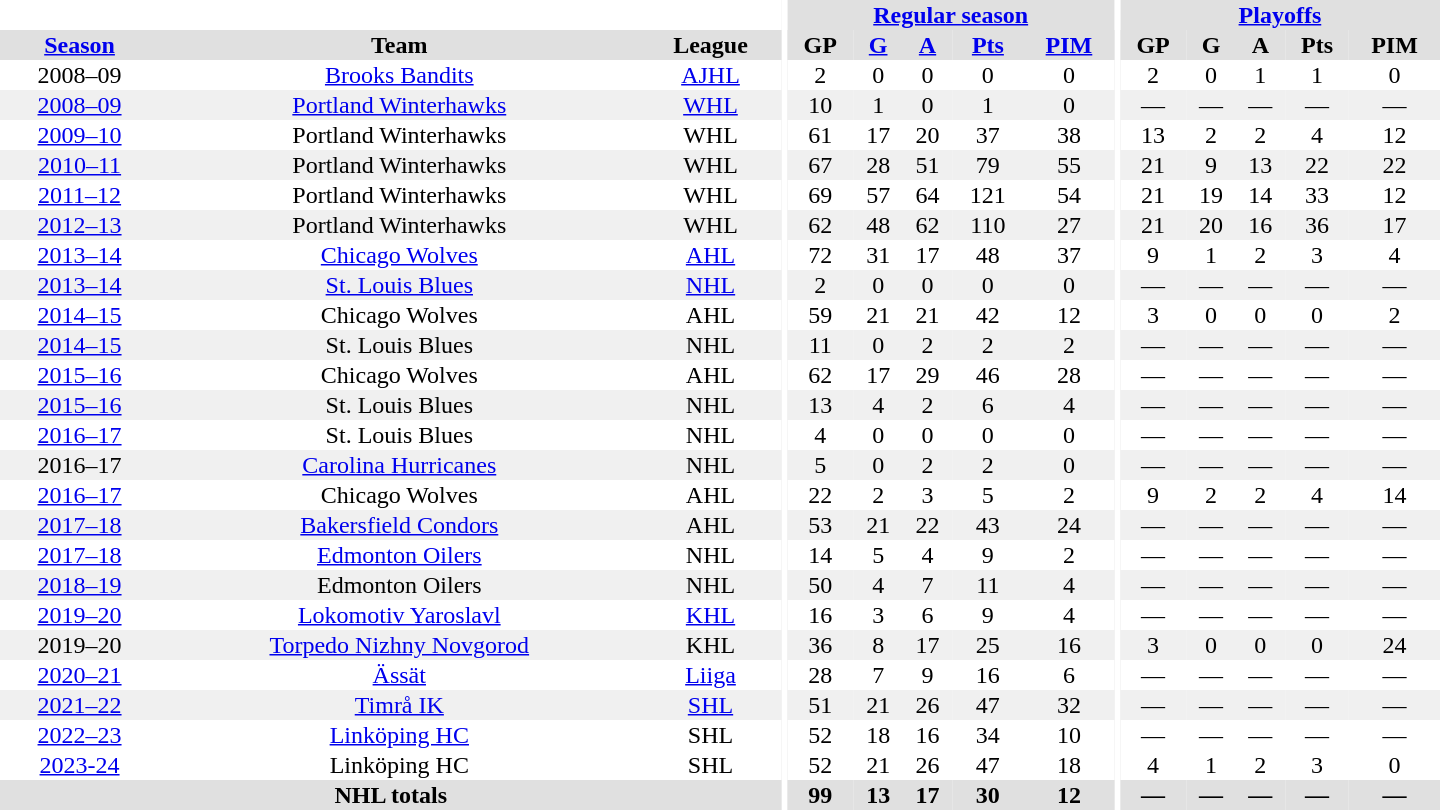<table border="0" cellpadding="1" cellspacing="0" style="text-align:center; width:60em">
<tr bgcolor="#e0e0e0">
<th colspan="3" bgcolor="#ffffff"></th>
<th rowspan="99" bgcolor="#ffffff"></th>
<th colspan="5"><a href='#'>Regular season</a></th>
<th rowspan="99" bgcolor="#ffffff"></th>
<th colspan="5"><a href='#'>Playoffs</a></th>
</tr>
<tr bgcolor="#e0e0e0">
<th><a href='#'>Season</a></th>
<th>Team</th>
<th>League</th>
<th>GP</th>
<th><a href='#'>G</a></th>
<th><a href='#'>A</a></th>
<th><a href='#'>Pts</a></th>
<th><a href='#'>PIM</a></th>
<th>GP</th>
<th>G</th>
<th>A</th>
<th>Pts</th>
<th>PIM</th>
</tr>
<tr>
<td>2008–09</td>
<td><a href='#'>Brooks Bandits</a></td>
<td><a href='#'>AJHL</a></td>
<td>2</td>
<td>0</td>
<td>0</td>
<td>0</td>
<td>0</td>
<td>2</td>
<td>0</td>
<td>1</td>
<td>1</td>
<td>0</td>
</tr>
<tr bgcolor="#f0f0f0">
<td><a href='#'>2008–09</a></td>
<td><a href='#'>Portland Winterhawks</a></td>
<td><a href='#'>WHL</a></td>
<td>10</td>
<td>1</td>
<td>0</td>
<td>1</td>
<td>0</td>
<td>—</td>
<td>—</td>
<td>—</td>
<td>—</td>
<td>—</td>
</tr>
<tr>
<td><a href='#'>2009–10</a></td>
<td>Portland Winterhawks</td>
<td>WHL</td>
<td>61</td>
<td>17</td>
<td>20</td>
<td>37</td>
<td>38</td>
<td>13</td>
<td>2</td>
<td>2</td>
<td>4</td>
<td>12</td>
</tr>
<tr bgcolor="#f0f0f0">
<td><a href='#'>2010–11</a></td>
<td>Portland Winterhawks</td>
<td>WHL</td>
<td>67</td>
<td>28</td>
<td>51</td>
<td>79</td>
<td>55</td>
<td>21</td>
<td>9</td>
<td>13</td>
<td>22</td>
<td>22</td>
</tr>
<tr>
<td><a href='#'>2011–12</a></td>
<td>Portland Winterhawks</td>
<td>WHL</td>
<td>69</td>
<td>57</td>
<td>64</td>
<td>121</td>
<td>54</td>
<td>21</td>
<td>19</td>
<td>14</td>
<td>33</td>
<td>12</td>
</tr>
<tr bgcolor="#f0f0f0">
<td><a href='#'>2012–13</a></td>
<td>Portland Winterhawks</td>
<td>WHL</td>
<td>62</td>
<td>48</td>
<td>62</td>
<td>110</td>
<td>27</td>
<td>21</td>
<td>20</td>
<td>16</td>
<td>36</td>
<td>17</td>
</tr>
<tr>
<td><a href='#'>2013–14</a></td>
<td><a href='#'>Chicago Wolves</a></td>
<td><a href='#'>AHL</a></td>
<td>72</td>
<td>31</td>
<td>17</td>
<td>48</td>
<td>37</td>
<td>9</td>
<td>1</td>
<td>2</td>
<td>3</td>
<td>4</td>
</tr>
<tr bgcolor="#f0f0f0">
<td><a href='#'>2013–14</a></td>
<td><a href='#'>St. Louis Blues</a></td>
<td><a href='#'>NHL</a></td>
<td>2</td>
<td>0</td>
<td>0</td>
<td>0</td>
<td>0</td>
<td>—</td>
<td>—</td>
<td>—</td>
<td>—</td>
<td>—</td>
</tr>
<tr>
<td><a href='#'>2014–15</a></td>
<td>Chicago Wolves</td>
<td>AHL</td>
<td>59</td>
<td>21</td>
<td>21</td>
<td>42</td>
<td>12</td>
<td>3</td>
<td>0</td>
<td>0</td>
<td>0</td>
<td>2</td>
</tr>
<tr bgcolor="#f0f0f0">
<td><a href='#'>2014–15</a></td>
<td>St. Louis Blues</td>
<td>NHL</td>
<td>11</td>
<td>0</td>
<td>2</td>
<td>2</td>
<td>2</td>
<td>—</td>
<td>—</td>
<td>—</td>
<td>—</td>
<td>—</td>
</tr>
<tr>
<td><a href='#'>2015–16</a></td>
<td>Chicago Wolves</td>
<td>AHL</td>
<td>62</td>
<td>17</td>
<td>29</td>
<td>46</td>
<td>28</td>
<td>—</td>
<td>—</td>
<td>—</td>
<td>—</td>
<td>—</td>
</tr>
<tr bgcolor="#f0f0f0">
<td><a href='#'>2015–16</a></td>
<td>St. Louis Blues</td>
<td>NHL</td>
<td>13</td>
<td>4</td>
<td>2</td>
<td>6</td>
<td>4</td>
<td>—</td>
<td>—</td>
<td>—</td>
<td>—</td>
<td>—</td>
</tr>
<tr>
<td><a href='#'>2016–17</a></td>
<td>St. Louis Blues</td>
<td>NHL</td>
<td>4</td>
<td>0</td>
<td>0</td>
<td>0</td>
<td>0</td>
<td>—</td>
<td>—</td>
<td>—</td>
<td>—</td>
<td>—</td>
</tr>
<tr bgcolor="#f0f0f0">
<td>2016–17</td>
<td><a href='#'>Carolina Hurricanes</a></td>
<td>NHL</td>
<td>5</td>
<td>0</td>
<td>2</td>
<td>2</td>
<td>0</td>
<td>—</td>
<td>—</td>
<td>—</td>
<td>—</td>
<td>—</td>
</tr>
<tr>
<td><a href='#'>2016–17</a></td>
<td>Chicago Wolves</td>
<td>AHL</td>
<td>22</td>
<td>2</td>
<td>3</td>
<td>5</td>
<td>2</td>
<td>9</td>
<td>2</td>
<td>2</td>
<td>4</td>
<td>14</td>
</tr>
<tr bgcolor="#f0f0f0">
<td><a href='#'>2017–18</a></td>
<td><a href='#'>Bakersfield Condors</a></td>
<td>AHL</td>
<td>53</td>
<td>21</td>
<td>22</td>
<td>43</td>
<td>24</td>
<td>—</td>
<td>—</td>
<td>—</td>
<td>—</td>
<td>—</td>
</tr>
<tr>
<td><a href='#'>2017–18</a></td>
<td><a href='#'>Edmonton Oilers</a></td>
<td>NHL</td>
<td>14</td>
<td>5</td>
<td>4</td>
<td>9</td>
<td>2</td>
<td>—</td>
<td>—</td>
<td>—</td>
<td>—</td>
<td>—</td>
</tr>
<tr bgcolor="#f0f0f0">
<td><a href='#'>2018–19</a></td>
<td>Edmonton Oilers</td>
<td>NHL</td>
<td>50</td>
<td>4</td>
<td>7</td>
<td>11</td>
<td>4</td>
<td>—</td>
<td>—</td>
<td>—</td>
<td>—</td>
<td>—</td>
</tr>
<tr>
<td><a href='#'>2019–20</a></td>
<td><a href='#'>Lokomotiv Yaroslavl</a></td>
<td><a href='#'>KHL</a></td>
<td>16</td>
<td>3</td>
<td>6</td>
<td>9</td>
<td>4</td>
<td>—</td>
<td>—</td>
<td>—</td>
<td>—</td>
<td>—</td>
</tr>
<tr bgcolor="#f0f0f0">
<td>2019–20</td>
<td><a href='#'>Torpedo Nizhny Novgorod</a></td>
<td>KHL</td>
<td>36</td>
<td>8</td>
<td>17</td>
<td>25</td>
<td>16</td>
<td>3</td>
<td>0</td>
<td>0</td>
<td>0</td>
<td>24</td>
</tr>
<tr>
<td><a href='#'>2020–21</a></td>
<td><a href='#'>Ässät</a></td>
<td><a href='#'>Liiga</a></td>
<td>28</td>
<td>7</td>
<td>9</td>
<td>16</td>
<td>6</td>
<td>—</td>
<td>—</td>
<td>—</td>
<td>—</td>
<td>—</td>
</tr>
<tr bgcolor="#f0f0f0">
<td><a href='#'>2021–22</a></td>
<td><a href='#'>Timrå IK</a></td>
<td><a href='#'>SHL</a></td>
<td>51</td>
<td>21</td>
<td>26</td>
<td>47</td>
<td>32</td>
<td>—</td>
<td>—</td>
<td>—</td>
<td>—</td>
<td>—</td>
</tr>
<tr>
<td><a href='#'>2022–23</a></td>
<td><a href='#'>Linköping HC</a></td>
<td>SHL</td>
<td>52</td>
<td>18</td>
<td>16</td>
<td>34</td>
<td>10</td>
<td>—</td>
<td>—</td>
<td>—</td>
<td>—</td>
<td>—</td>
</tr>
<tr>
<td><a href='#'>2023-24</a></td>
<td>Linköping HC</td>
<td>SHL</td>
<td>52</td>
<td>21</td>
<td>26</td>
<td>47</td>
<td>18</td>
<td>4</td>
<td>1</td>
<td>2</td>
<td>3</td>
<td>0</td>
</tr>
<tr bgcolor="#e0e0e0">
<th colspan="3">NHL totals</th>
<th>99</th>
<th>13</th>
<th>17</th>
<th>30</th>
<th>12</th>
<th>—</th>
<th>—</th>
<th>—</th>
<th>—</th>
<th>—</th>
</tr>
</table>
